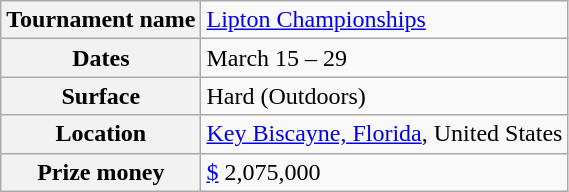<table class="wikitable">
<tr>
<th>Tournament name</th>
<td><a href='#'>Lipton Championships</a></td>
</tr>
<tr>
<th>Dates</th>
<td>March 15 – 29</td>
</tr>
<tr>
<th>Surface</th>
<td>Hard (Outdoors)</td>
</tr>
<tr>
<th>Location</th>
<td><a href='#'>Key Biscayne, Florida</a>, United States</td>
</tr>
<tr>
<th>Prize money</th>
<td><a href='#'>$</a> 2,075,000</td>
</tr>
</table>
